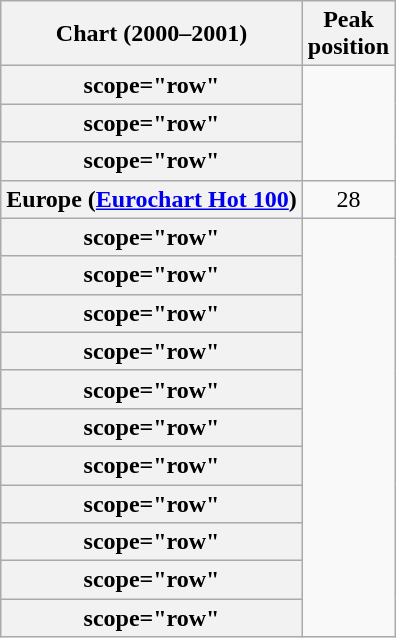<table class="wikitable sortable plainrowheaders" style="text-align:center">
<tr>
<th scope="col">Chart (2000–2001)</th>
<th scope="col">Peak<br>position</th>
</tr>
<tr>
<th>scope="row"</th>
</tr>
<tr>
<th>scope="row"</th>
</tr>
<tr>
<th>scope="row"</th>
</tr>
<tr>
<th scope="row">Europe (<a href='#'>Eurochart Hot 100</a>)</th>
<td>28</td>
</tr>
<tr>
<th>scope="row"</th>
</tr>
<tr>
<th>scope="row"</th>
</tr>
<tr>
<th>scope="row"</th>
</tr>
<tr>
<th>scope="row"</th>
</tr>
<tr>
<th>scope="row"</th>
</tr>
<tr>
<th>scope="row"</th>
</tr>
<tr>
<th>scope="row"</th>
</tr>
<tr>
<th>scope="row"</th>
</tr>
<tr>
<th>scope="row"</th>
</tr>
<tr>
<th>scope="row"</th>
</tr>
<tr>
<th>scope="row"</th>
</tr>
</table>
